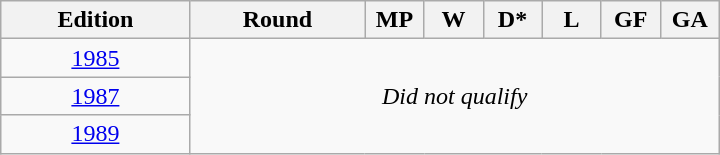<table class="wikitable" style="text-align:center; width:30em;">
<tr>
<th>Edition</th>
<th>Round</th>
<th style="width:2em;">MP</th>
<th style="width:2em;">W</th>
<th style="width:2em;">D*</th>
<th style="width:2em;">L</th>
<th style="width:2em;">GF</th>
<th style="width:2em;">GA</th>
</tr>
<tr>
<td> <a href='#'>1985</a></td>
<td colspan=7 rowspan=3><em>Did not qualify</em></td>
</tr>
<tr>
<td> <a href='#'>1987</a></td>
</tr>
<tr>
<td> <a href='#'>1989</a></td>
</tr>
</table>
